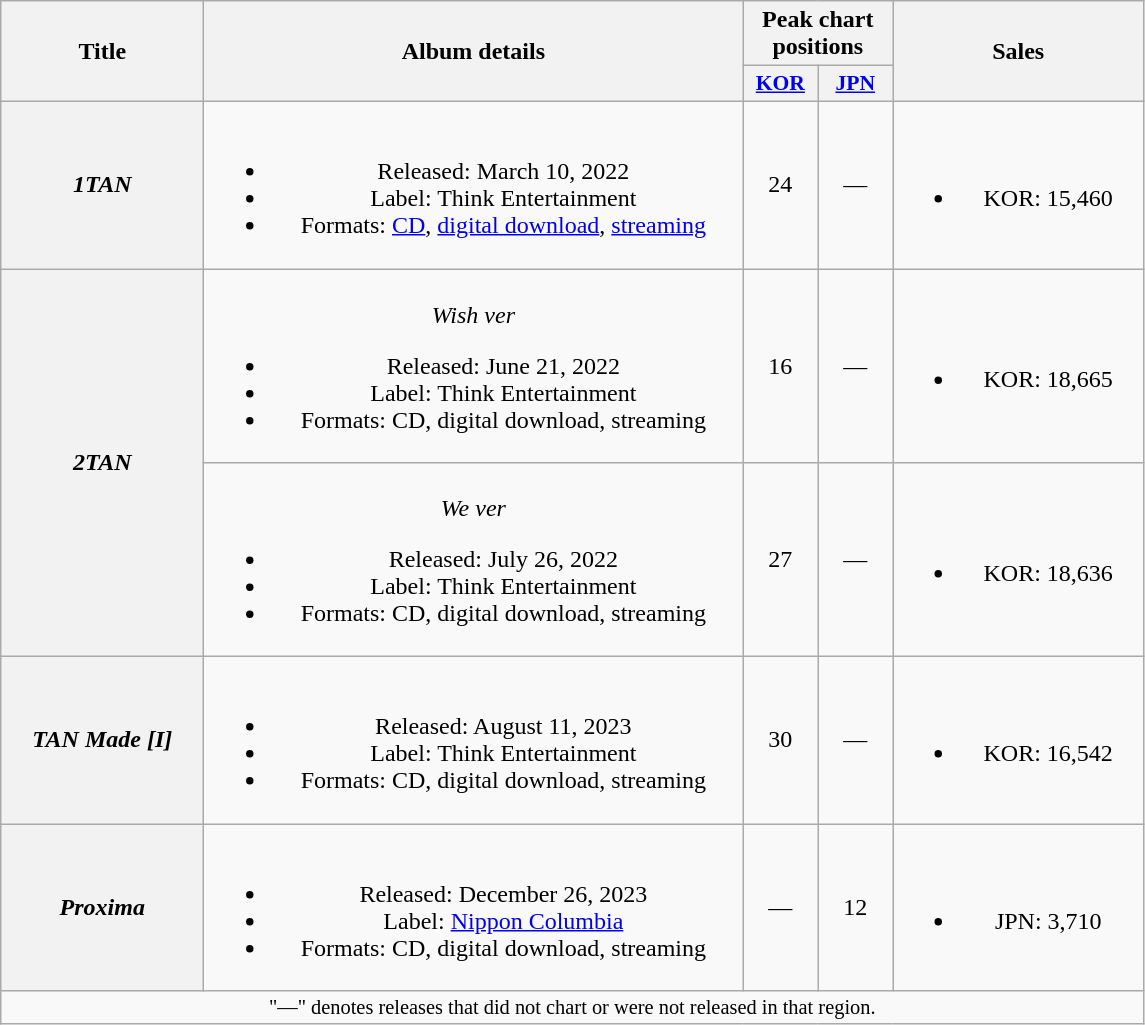<table class="wikitable plainrowheaders" style="text-align:center;">
<tr>
<th scope="col" rowspan="2" style="width:8em;">Title</th>
<th scope="col" rowspan="2" style="width:22em;">Album details</th>
<th scope="col" colspan="2">Peak chart positions</th>
<th scope="col" rowspan="2" style="width:10em;">Sales</th>
</tr>
<tr>
<th scope="col" style="width:3em;font-size:90%;"><a href='#'>KOR</a><br></th>
<th scope="col" style="width:3em;font-size:90%;"><a href='#'>JPN</a><br></th>
</tr>
<tr>
<th scope="row"><em>1TAN</em></th>
<td><br><ul><li>Released: March 10, 2022</li><li>Label: Think Entertainment</li><li>Formats: <a href='#'>CD</a>, <a href='#'>digital download</a>, <a href='#'>streaming</a></li></ul></td>
<td>24</td>
<td>—</td>
<td><br><ul><li>KOR: 15,460</li></ul></td>
</tr>
<tr>
<th scope="row" rowspan="2"><em>2TAN</em></th>
<td><br><em>Wish ver</em><ul><li>Released: June 21, 2022</li><li>Label: Think Entertainment</li><li>Formats: CD, digital download, streaming</li></ul></td>
<td>16</td>
<td>—</td>
<td><br><ul><li>KOR: 18,665</li></ul></td>
</tr>
<tr>
<td><br><em>We ver</em><ul><li>Released: July 26, 2022</li><li>Label: Think Entertainment</li><li>Formats: CD, digital download, streaming</li></ul></td>
<td>27</td>
<td>—</td>
<td><br><ul><li>KOR: 18,636</li></ul></td>
</tr>
<tr>
<th scope="row"><em>TAN Made [I]</em></th>
<td><br><ul><li>Released: August 11, 2023</li><li>Label: Think Entertainment</li><li>Formats: CD, digital download, streaming</li></ul></td>
<td>30</td>
<td>—</td>
<td><br><ul><li>KOR: 16,542</li></ul></td>
</tr>
<tr>
<th scope="row"><em>Proxima</em></th>
<td><br><ul><li>Released: December 26, 2023</li><li>Label: <a href='#'>Nippon Columbia</a></li><li>Formats: CD, digital download, streaming</li></ul></td>
<td>—</td>
<td>12</td>
<td><br><ul><li>JPN: 3,710</li></ul></td>
</tr>
<tr>
<td colspan="5" style="font-size:85%">"—" denotes releases that did not chart or were not released in that region.</td>
</tr>
</table>
